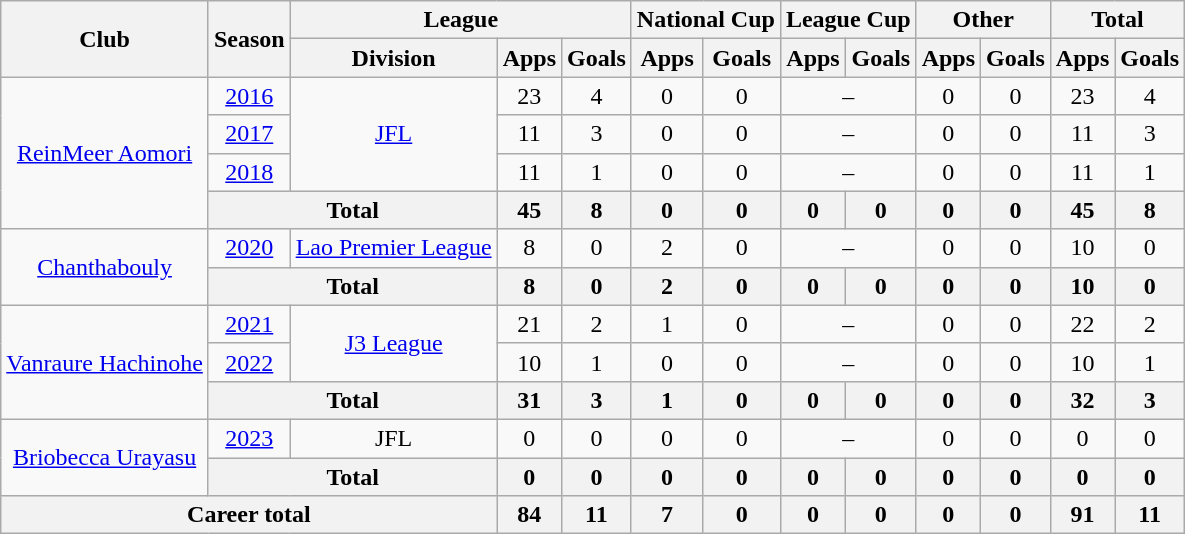<table class="wikitable" style="text-align: center">
<tr>
<th rowspan="2">Club</th>
<th rowspan="2">Season</th>
<th colspan="3">League</th>
<th colspan="2">National Cup</th>
<th colspan="2">League Cup</th>
<th colspan="2">Other</th>
<th colspan="2">Total</th>
</tr>
<tr>
<th>Division</th>
<th>Apps</th>
<th>Goals</th>
<th>Apps</th>
<th>Goals</th>
<th>Apps</th>
<th>Goals</th>
<th>Apps</th>
<th>Goals</th>
<th>Apps</th>
<th>Goals</th>
</tr>
<tr>
<td rowspan="4"><a href='#'>ReinMeer Aomori</a></td>
<td><a href='#'>2016</a></td>
<td rowspan="3"><a href='#'>JFL</a></td>
<td>23</td>
<td>4</td>
<td>0</td>
<td>0</td>
<td colspan="2">–</td>
<td>0</td>
<td>0</td>
<td>23</td>
<td>4</td>
</tr>
<tr>
<td><a href='#'>2017</a></td>
<td>11</td>
<td>3</td>
<td>0</td>
<td>0</td>
<td colspan="2">–</td>
<td>0</td>
<td>0</td>
<td>11</td>
<td>3</td>
</tr>
<tr>
<td><a href='#'>2018</a></td>
<td>11</td>
<td>1</td>
<td>0</td>
<td>0</td>
<td colspan="2">–</td>
<td>0</td>
<td>0</td>
<td>11</td>
<td>1</td>
</tr>
<tr>
<th colspan=2>Total</th>
<th>45</th>
<th>8</th>
<th>0</th>
<th>0</th>
<th>0</th>
<th>0</th>
<th>0</th>
<th>0</th>
<th>45</th>
<th>8</th>
</tr>
<tr>
<td rowspan="2"><a href='#'>Chanthabouly</a></td>
<td><a href='#'>2020</a></td>
<td><a href='#'>Lao Premier League</a></td>
<td>8</td>
<td>0</td>
<td>2</td>
<td>0</td>
<td colspan="2">–</td>
<td>0</td>
<td>0</td>
<td>10</td>
<td>0</td>
</tr>
<tr>
<th colspan=2>Total</th>
<th>8</th>
<th>0</th>
<th>2</th>
<th>0</th>
<th>0</th>
<th>0</th>
<th>0</th>
<th>0</th>
<th>10</th>
<th>0</th>
</tr>
<tr>
<td rowspan="3"><a href='#'>Vanraure Hachinohe</a></td>
<td><a href='#'>2021</a></td>
<td rowspan="2"><a href='#'>J3 League</a></td>
<td>21</td>
<td>2</td>
<td>1</td>
<td>0</td>
<td colspan="2">–</td>
<td>0</td>
<td>0</td>
<td>22</td>
<td>2</td>
</tr>
<tr>
<td><a href='#'>2022</a></td>
<td>10</td>
<td>1</td>
<td>0</td>
<td>0</td>
<td colspan="2">–</td>
<td>0</td>
<td>0</td>
<td>10</td>
<td>1</td>
</tr>
<tr>
<th colspan=2>Total</th>
<th>31</th>
<th>3</th>
<th>1</th>
<th>0</th>
<th>0</th>
<th>0</th>
<th>0</th>
<th>0</th>
<th>32</th>
<th>3</th>
</tr>
<tr>
<td rowspan="2"><a href='#'>Briobecca Urayasu</a></td>
<td><a href='#'>2023</a></td>
<td>JFL</td>
<td>0</td>
<td>0</td>
<td>0</td>
<td>0</td>
<td colspan="2">–</td>
<td>0</td>
<td>0</td>
<td>0</td>
<td>0</td>
</tr>
<tr>
<th colspan=2>Total</th>
<th>0</th>
<th>0</th>
<th>0</th>
<th>0</th>
<th>0</th>
<th>0</th>
<th>0</th>
<th>0</th>
<th>0</th>
<th>0</th>
</tr>
<tr>
<th colspan=3>Career total</th>
<th>84</th>
<th>11</th>
<th>7</th>
<th>0</th>
<th>0</th>
<th>0</th>
<th>0</th>
<th>0</th>
<th>91</th>
<th>11</th>
</tr>
</table>
